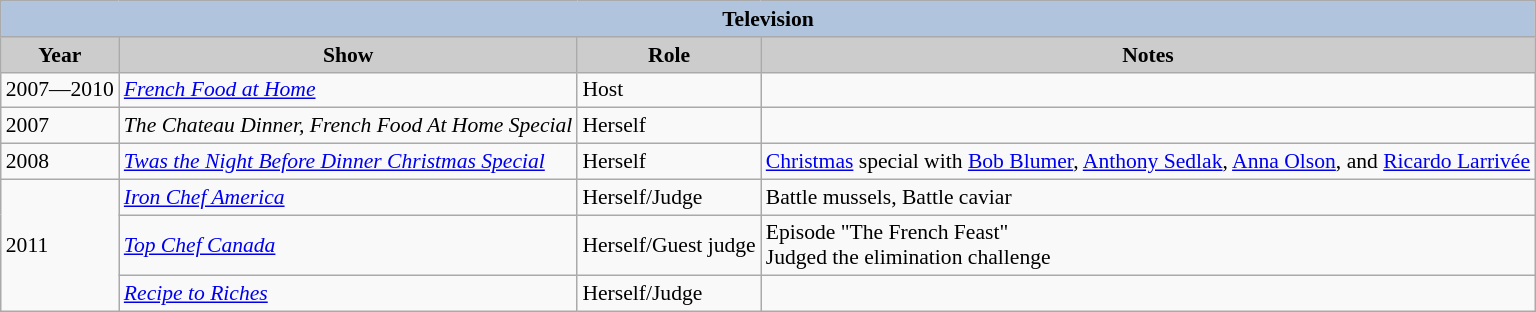<table class="wikitable" style="font-size:90%;">
<tr>
<th colspan=4 style="background:#B0C4DE;">Television</th>
</tr>
<tr align="center">
<th style="background: #CCCCCC;">Year</th>
<th style="background: #CCCCCC;">Show</th>
<th style="background: #CCCCCC;">Role</th>
<th style="background: #CCCCCC;">Notes</th>
</tr>
<tr>
<td>2007—2010</td>
<td><em><a href='#'>French Food at Home</a></em></td>
<td>Host</td>
<td></td>
</tr>
<tr>
<td>2007</td>
<td><em>The Chateau Dinner, French Food At Home Special</em></td>
<td>Herself</td>
<td></td>
</tr>
<tr>
<td>2008</td>
<td><em><a href='#'>Twas the Night Before Dinner Christmas Special</a></em></td>
<td>Herself</td>
<td><a href='#'>Christmas</a> special with <a href='#'>Bob Blumer</a>, <a href='#'>Anthony Sedlak</a>, <a href='#'>Anna Olson</a>, and <a href='#'>Ricardo Larrivée</a></td>
</tr>
<tr>
<td rowspan="3">2011</td>
<td><em><a href='#'>Iron Chef America</a></em></td>
<td>Herself/Judge</td>
<td>Battle mussels, Battle caviar</td>
</tr>
<tr>
<td><em><a href='#'>Top Chef Canada</a></em></td>
<td>Herself/Guest judge</td>
<td>Episode "The French Feast"<br>Judged the elimination challenge</td>
</tr>
<tr>
<td><em><a href='#'>Recipe to Riches</a></em></td>
<td>Herself/Judge</td>
<td></td>
</tr>
</table>
